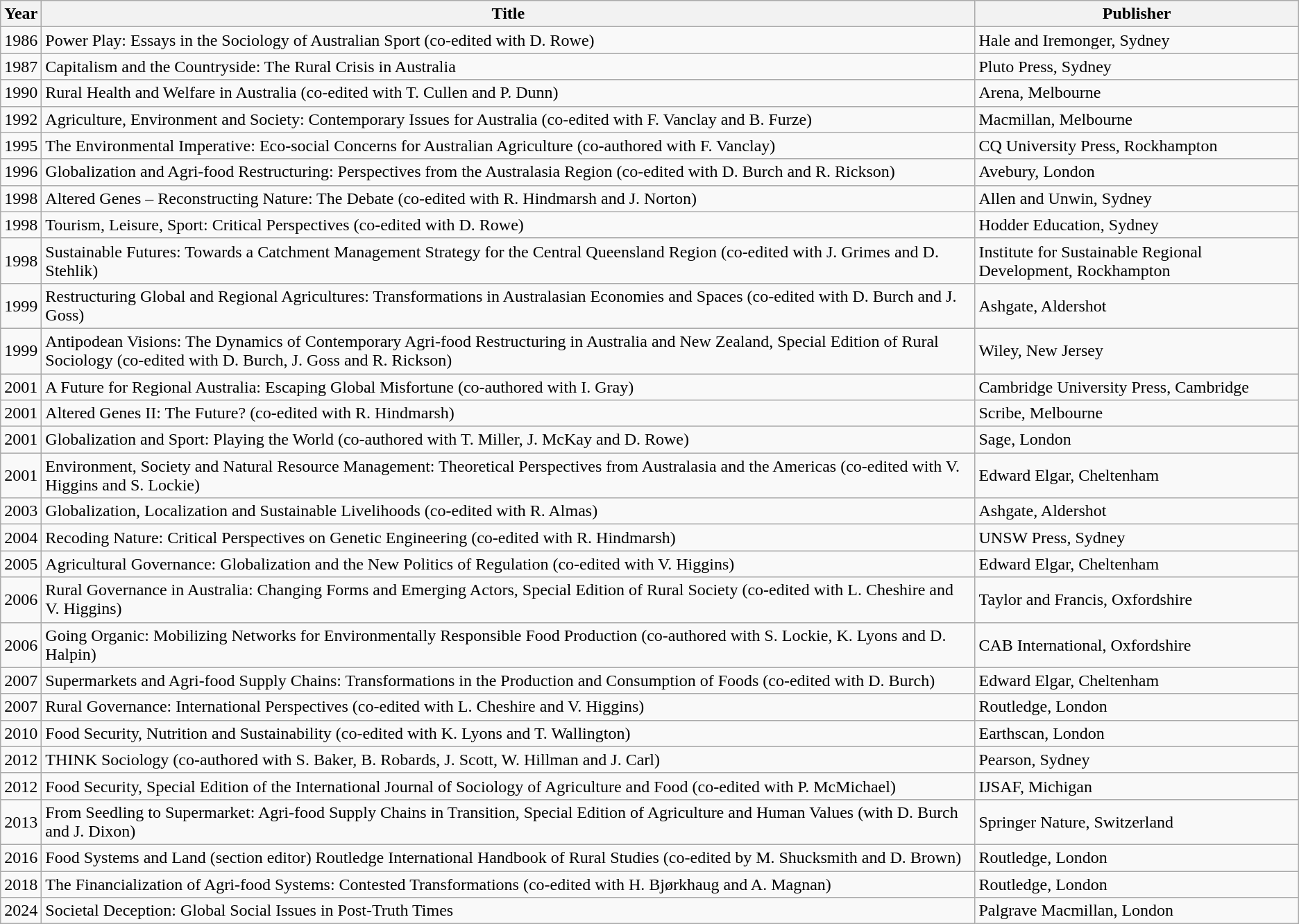<table class="wikitable sortable">
<tr>
<th>Year</th>
<th>Title</th>
<th>Publisher</th>
</tr>
<tr>
<td>1986</td>
<td>Power Play: Essays in the Sociology of Australian Sport (co-edited with D. Rowe)</td>
<td>Hale and Iremonger, Sydney</td>
</tr>
<tr>
<td>1987</td>
<td>Capitalism and the Countryside: The Rural Crisis in Australia</td>
<td>Pluto Press, Sydney</td>
</tr>
<tr>
<td>1990</td>
<td>Rural Health and Welfare in Australia (co-edited with T. Cullen and P. Dunn)</td>
<td>Arena, Melbourne</td>
</tr>
<tr>
<td>1992</td>
<td>Agriculture, Environment and Society: Contemporary Issues for Australia (co-edited with F. Vanclay and B. Furze)</td>
<td>Macmillan, Melbourne</td>
</tr>
<tr>
<td>1995</td>
<td>The Environmental Imperative: Eco-social Concerns for Australian Agriculture (co-authored with F. Vanclay)</td>
<td>CQ University Press, Rockhampton</td>
</tr>
<tr>
<td>1996</td>
<td>Globalization and Agri-food Restructuring: Perspectives from the Australasia Region (co-edited with D. Burch and R. Rickson)</td>
<td>Avebury, London</td>
</tr>
<tr>
<td>1998</td>
<td>Altered Genes – Reconstructing Nature: The Debate (co-edited with R. Hindmarsh and J. Norton)</td>
<td>Allen and Unwin, Sydney</td>
</tr>
<tr>
<td>1998</td>
<td>Tourism, Leisure, Sport: Critical Perspectives (co-edited with D. Rowe)</td>
<td>Hodder Education, Sydney</td>
</tr>
<tr>
<td>1998</td>
<td>Sustainable Futures: Towards a Catchment Management Strategy for the Central Queensland Region (co-edited with J. Grimes and D. Stehlik)</td>
<td>Institute for Sustainable Regional Development, Rockhampton</td>
</tr>
<tr>
<td>1999</td>
<td>Restructuring Global and Regional Agricultures: Transformations in Australasian Economies and Spaces (co-edited with D. Burch and J. Goss)</td>
<td>Ashgate, Aldershot</td>
</tr>
<tr>
<td>1999</td>
<td>Antipodean Visions: The Dynamics of Contemporary Agri-food Restructuring in Australia and New Zealand, Special Edition of Rural Sociology (co-edited with D. Burch, J. Goss and R. Rickson)</td>
<td>Wiley, New Jersey</td>
</tr>
<tr>
<td>2001</td>
<td>A Future for Regional Australia: Escaping Global Misfortune (co-authored with I. Gray)</td>
<td>Cambridge University Press, Cambridge</td>
</tr>
<tr>
<td>2001</td>
<td>Altered Genes II: The Future? (co-edited with R. Hindmarsh)</td>
<td>Scribe, Melbourne</td>
</tr>
<tr>
<td>2001</td>
<td>Globalization and Sport: Playing the World (co-authored with T. Miller, J. McKay and D. Rowe)</td>
<td>Sage, London</td>
</tr>
<tr>
<td>2001</td>
<td>Environment, Society and Natural Resource Management: Theoretical Perspectives from Australasia and the Americas (co-edited with V. Higgins and S. Lockie)</td>
<td>Edward Elgar, Cheltenham</td>
</tr>
<tr>
<td>2003</td>
<td>Globalization, Localization and Sustainable Livelihoods (co-edited with R. Almas)</td>
<td>Ashgate, Aldershot</td>
</tr>
<tr>
<td>2004</td>
<td>Recoding Nature: Critical Perspectives on Genetic Engineering (co-edited with R. Hindmarsh)</td>
<td>UNSW Press, Sydney</td>
</tr>
<tr>
<td>2005</td>
<td>Agricultural Governance: Globalization and the New Politics of Regulation (co-edited with V. Higgins)</td>
<td>Edward Elgar, Cheltenham</td>
</tr>
<tr>
<td>2006</td>
<td>Rural Governance in Australia: Changing Forms and Emerging Actors, Special Edition of Rural Society (co-edited with L. Cheshire and V. Higgins)</td>
<td>Taylor and Francis, Oxfordshire</td>
</tr>
<tr>
<td>2006</td>
<td>Going Organic: Mobilizing Networks for Environmentally Responsible Food Production (co-authored with S. Lockie, K. Lyons and D. Halpin)</td>
<td>CAB International, Oxfordshire</td>
</tr>
<tr>
<td>2007</td>
<td>Supermarkets and Agri-food Supply Chains: Transformations in the Production and Consumption of Foods (co-edited with D. Burch)</td>
<td>Edward Elgar, Cheltenham</td>
</tr>
<tr>
<td>2007</td>
<td>Rural Governance: International Perspectives (co-edited with L. Cheshire and V. Higgins)</td>
<td>Routledge, London</td>
</tr>
<tr>
<td>2010</td>
<td>Food Security, Nutrition and Sustainability (co-edited with K. Lyons and T. Wallington)</td>
<td>Earthscan, London</td>
</tr>
<tr>
<td>2012</td>
<td>THINK Sociology (co-authored with S. Baker, B. Robards, J. Scott, W. Hillman and J. Carl)</td>
<td>Pearson, Sydney</td>
</tr>
<tr>
<td>2012</td>
<td>Food Security, Special Edition of the International Journal of Sociology of Agriculture and Food (co-edited with P. McMichael)</td>
<td>IJSAF, Michigan</td>
</tr>
<tr>
<td>2013</td>
<td>From Seedling to Supermarket: Agri-food Supply Chains in Transition, Special Edition of Agriculture and Human Values (with D. Burch and J. Dixon)</td>
<td>Springer Nature, Switzerland</td>
</tr>
<tr>
<td>2016</td>
<td>Food Systems and Land (section editor) Routledge International Handbook of Rural Studies (co-edited by M. Shucksmith and D. Brown)</td>
<td>Routledge, London</td>
</tr>
<tr>
<td>2018</td>
<td>The Financialization of Agri-food Systems: Contested Transformations (co-edited with H. Bjørkhaug and A. Magnan)</td>
<td>Routledge, London</td>
</tr>
<tr>
<td>2024</td>
<td>Societal Deception: Global Social Issues in Post-Truth Times</td>
<td>Palgrave Macmillan, London</td>
</tr>
</table>
